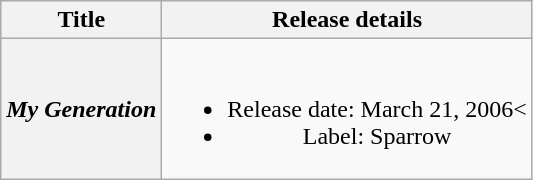<table class="wikitable plainrowheaders" style="text-align:center;">
<tr>
<th scope="col">Title</th>
<th scope="col">Release details</th>
</tr>
<tr>
<th scope="row"><em>My Generation</em></th>
<td><br><ul><li>Release date: March 21, 2006<</li><li>Label: Sparrow</li></ul></td>
</tr>
</table>
